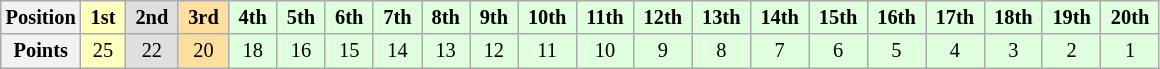<table class="wikitable" style="font-size:85%; text-align:center">
<tr>
<th>Position</th>
<td style="background:#ffffbf;"> <strong>1st</strong> </td>
<td style="background:#dfdfdf;"> <strong>2nd</strong> </td>
<td style="background:#ffdf9f;"> <strong>3rd</strong> </td>
<td style="background:#dfffdf;"> <strong>4th</strong> </td>
<td style="background:#dfffdf;"> <strong>5th</strong> </td>
<td style="background:#dfffdf;"> <strong>6th</strong> </td>
<td style="background:#dfffdf;"> <strong>7th</strong> </td>
<td style="background:#dfffdf;"> <strong>8th</strong> </td>
<td style="background:#dfffdf;"> <strong>9th</strong> </td>
<td style="background:#dfffdf;"> <strong>10th</strong> </td>
<td style="background:#dfffdf;"> <strong>11th</strong> </td>
<td style="background:#dfffdf;"> <strong>12th</strong> </td>
<td style="background:#dfffdf;"> <strong>13th</strong> </td>
<td style="background:#dfffdf;"> <strong>14th</strong> </td>
<td style="background:#dfffdf;"> <strong>15th</strong> </td>
<td style="background:#dfffdf;"> <strong>16th</strong> </td>
<td style="background:#dfffdf;"> <strong>17th</strong> </td>
<td style="background:#dfffdf;"> <strong>18th</strong> </td>
<td style="background:#dfffdf;"> <strong>19th</strong> </td>
<td style="background:#dfffdf;"> <strong>20th</strong> </td>
</tr>
<tr>
<th>Points</th>
<td style="background:#ffffbf;">25</td>
<td style="background:#dfdfdf;">22</td>
<td style="background:#ffdf9f;">20</td>
<td style="background:#dfffdf;">18</td>
<td style="background:#dfffdf;">16</td>
<td style="background:#dfffdf;">15</td>
<td style="background:#dfffdf;">14</td>
<td style="background:#dfffdf;">13</td>
<td style="background:#dfffdf;">12</td>
<td style="background:#dfffdf;">11</td>
<td style="background:#dfffdf;">10</td>
<td style="background:#dfffdf;">9</td>
<td style="background:#dfffdf;">8</td>
<td style="background:#dfffdf;">7</td>
<td style="background:#dfffdf;">6</td>
<td style="background:#dfffdf;">5</td>
<td style="background:#dfffdf;">4</td>
<td style="background:#dfffdf;">3</td>
<td style="background:#dfffdf;">2</td>
<td style="background:#dfffdf;">1</td>
</tr>
</table>
